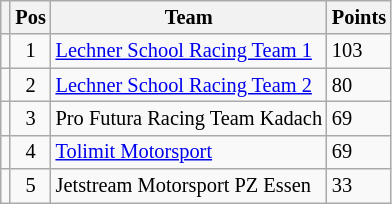<table class="wikitable" style="font-size:85%;">
<tr>
<th></th>
<th>Pos</th>
<th>Team</th>
<th>Points</th>
</tr>
<tr>
<td align=left></td>
<td align=center>1</td>
<td> <a href='#'>Lechner School Racing Team 1</a></td>
<td>103</td>
</tr>
<tr>
<td align=left></td>
<td align=center>2</td>
<td> <a href='#'>Lechner School Racing Team 2</a></td>
<td>80</td>
</tr>
<tr>
<td align=left></td>
<td align=center>3</td>
<td> Pro Futura Racing Team Kadach</td>
<td>69</td>
</tr>
<tr>
<td align=left></td>
<td align=center>4</td>
<td> <a href='#'>Tolimit Motorsport</a></td>
<td>69</td>
</tr>
<tr>
<td align=left></td>
<td align=center>5</td>
<td> Jetstream Motorsport PZ Essen</td>
<td>33</td>
</tr>
</table>
